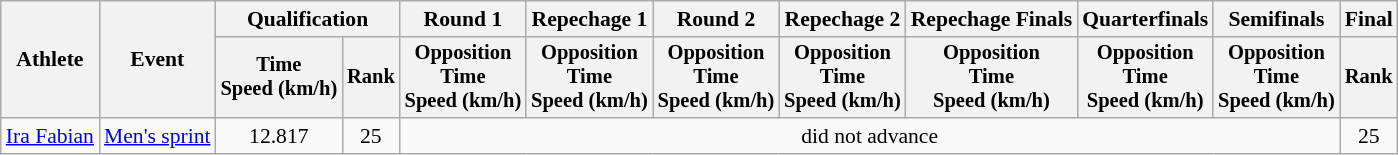<table class="wikitable" style="font-size:90%">
<tr>
<th rowspan="2">Athlete</th>
<th rowspan="2">Event</th>
<th colspan=2>Qualification</th>
<th>Round 1</th>
<th>Repechage 1</th>
<th>Round 2</th>
<th>Repechage 2</th>
<th>Repechage Finals</th>
<th>Quarterfinals</th>
<th>Semifinals</th>
<th colspan=2>Final</th>
</tr>
<tr style="font-size:95%">
<th>Time<br>Speed (km/h)</th>
<th>Rank</th>
<th>Opposition<br>Time<br>Speed (km/h)</th>
<th>Opposition<br>Time<br>Speed (km/h)</th>
<th>Opposition<br>Time<br>Speed (km/h)</th>
<th>Opposition<br>Time<br>Speed (km/h)</th>
<th>Opposition<br>Time<br>Speed (km/h)</th>
<th>Opposition<br>Time<br>Speed (km/h)</th>
<th>Opposition<br>Time<br>Speed (km/h)</th>
<th>Rank</th>
</tr>
<tr align=center>
<td align=left><a href='#'>Ira Fabian</a></td>
<td style="text-align:left;" rowspan="1"><a href='#'>Men's sprint</a></td>
<td>12.817</td>
<td>25</td>
<td colspan=7>did not advance</td>
<td>25</td>
</tr>
</table>
